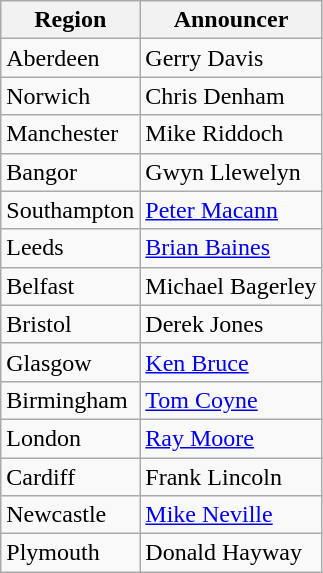<table class="wikitable">
<tr>
<th>Region</th>
<th>Announcer</th>
</tr>
<tr>
<td>Aberdeen</td>
<td>Gerry Davis</td>
</tr>
<tr>
<td>Norwich</td>
<td>Chris Denham</td>
</tr>
<tr>
<td>Manchester</td>
<td>Mike Riddoch</td>
</tr>
<tr>
<td>Bangor</td>
<td>Gwyn Llewelyn</td>
</tr>
<tr>
<td>Southampton</td>
<td><a href='#'>Peter Macann</a></td>
</tr>
<tr>
<td>Leeds</td>
<td><a href='#'>Brian Baines</a></td>
</tr>
<tr>
<td>Belfast</td>
<td>Michael Bagerley</td>
</tr>
<tr>
<td>Bristol</td>
<td>Derek Jones</td>
</tr>
<tr>
<td>Glasgow</td>
<td><a href='#'>Ken Bruce</a></td>
</tr>
<tr>
<td>Birmingham</td>
<td><a href='#'>Tom Coyne</a></td>
</tr>
<tr>
<td>London</td>
<td><a href='#'>Ray Moore</a></td>
</tr>
<tr>
<td>Cardiff</td>
<td>Frank Lincoln</td>
</tr>
<tr>
<td>Newcastle</td>
<td><a href='#'>Mike Neville</a></td>
</tr>
<tr>
<td>Plymouth</td>
<td>Donald Hayway</td>
</tr>
</table>
